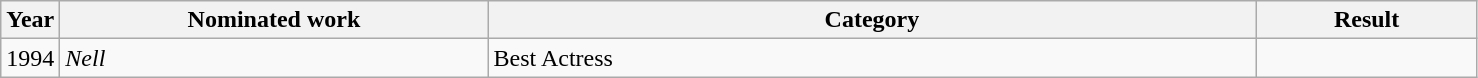<table class=wikitable>
<tr>
<th width=4%>Year</th>
<th width=29%>Nominated work</th>
<th width=52%>Category</th>
<th width=15%>Result</th>
</tr>
<tr>
<td align=center>1994</td>
<td><em>Nell</em></td>
<td>Best Actress</td>
<td></td>
</tr>
</table>
